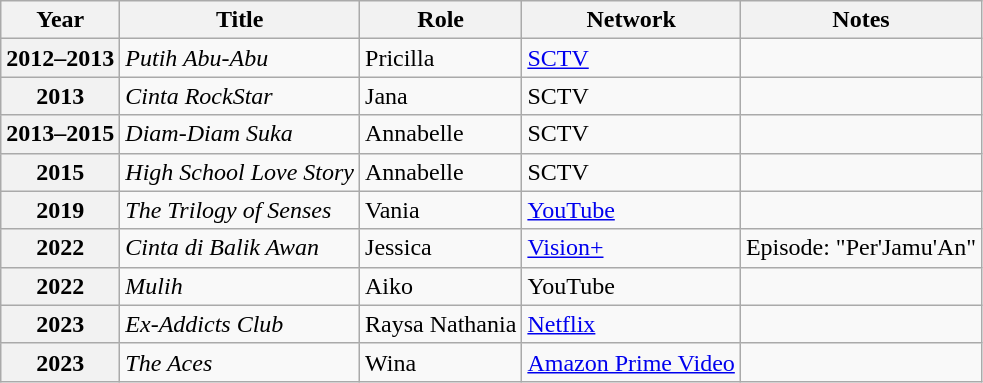<table class="wikitable plainrowheaders sortable">
<tr>
<th scope="col">Year</th>
<th scope="col">Title</th>
<th scope="col">Role</th>
<th scope="col">Network</th>
<th scope="col" class="unsortable">Notes</th>
</tr>
<tr>
<th scope="row">2012–2013</th>
<td><em>Putih Abu-Abu</em></td>
<td>Pricilla</td>
<td><a href='#'>SCTV</a></td>
<td></td>
</tr>
<tr>
<th scope="row">2013</th>
<td><em>Cinta RockStar</em></td>
<td>Jana</td>
<td>SCTV</td>
</tr>
<tr>
<th scope="row">2013–2015</th>
<td><em>Diam-Diam Suka</em></td>
<td>Annabelle</td>
<td>SCTV</td>
<td></td>
</tr>
<tr>
<th scope="row">2015</th>
<td><em>High School Love Story</em></td>
<td>Annabelle</td>
<td>SCTV</td>
<td></td>
</tr>
<tr>
<th scope="row">2019</th>
<td><em>The Trilogy of Senses</em></td>
<td>Vania</td>
<td><a href='#'>YouTube</a></td>
<td></td>
</tr>
<tr>
<th scope="row">2022</th>
<td><em>Cinta di Balik Awan</em></td>
<td>Jessica</td>
<td><a href='#'>Vision+</a></td>
<td>Episode: "Per'Jamu'An"</td>
</tr>
<tr>
<th scope="row">2022</th>
<td><em>Mulih</em></td>
<td>Aiko</td>
<td>YouTube</td>
<td></td>
</tr>
<tr>
<th scope="row">2023</th>
<td><em>Ex-Addicts Club</em></td>
<td>Raysa Nathania</td>
<td><a href='#'>Netflix</a></td>
<td></td>
</tr>
<tr>
<th scope="row">2023</th>
<td><em>The Aces</em></td>
<td>Wina</td>
<td><a href='#'>Amazon Prime Video</a></td>
<td></td>
</tr>
</table>
